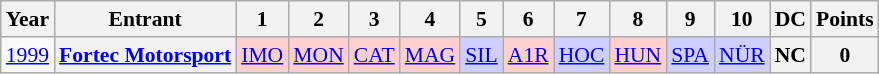<table class="wikitable" style="text-align:center; font-size:90%">
<tr>
<th>Year</th>
<th>Entrant</th>
<th>1</th>
<th>2</th>
<th>3</th>
<th>4</th>
<th>5</th>
<th>6</th>
<th>7</th>
<th>8</th>
<th>9</th>
<th>10</th>
<th>DC</th>
<th>Points</th>
</tr>
<tr>
<td><a href='#'>1999</a></td>
<th><a href='#'>Fortec Motorsport</a></th>
<td style="background:#FFCFCF;"><a href='#'>IMO</a><br></td>
<td style="background:#FFCFCF;"><a href='#'>MON</a><br></td>
<td style="background:#FFCFCF;"><a href='#'>CAT</a><br></td>
<td style="background:#FFCFCF;"><a href='#'>MAG</a><br></td>
<td style="background:#CFCFFF;"><a href='#'>SIL</a><br></td>
<td style="background:#FFCFCF;"><a href='#'>A1R</a><br></td>
<td style="background:#CFCFFF;"><a href='#'>HOC</a><br></td>
<td style="background:#FFCFCF;"><a href='#'>HUN</a><br></td>
<td style="background:#CFCFFF;"><a href='#'>SPA</a><br></td>
<td style="background:#CFCFFF;"><a href='#'>NÜR</a><br></td>
<th>NC</th>
<th>0</th>
</tr>
</table>
